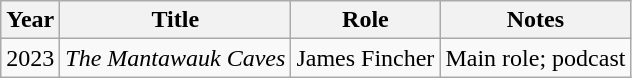<table class="wikitable sortable">
<tr>
<th>Year</th>
<th>Title</th>
<th>Role</th>
<th class="unsortable">Notes</th>
</tr>
<tr>
<td>2023</td>
<td><em>The Mantawauk Caves</em></td>
<td>James Fincher</td>
<td>Main role; podcast</td>
</tr>
</table>
